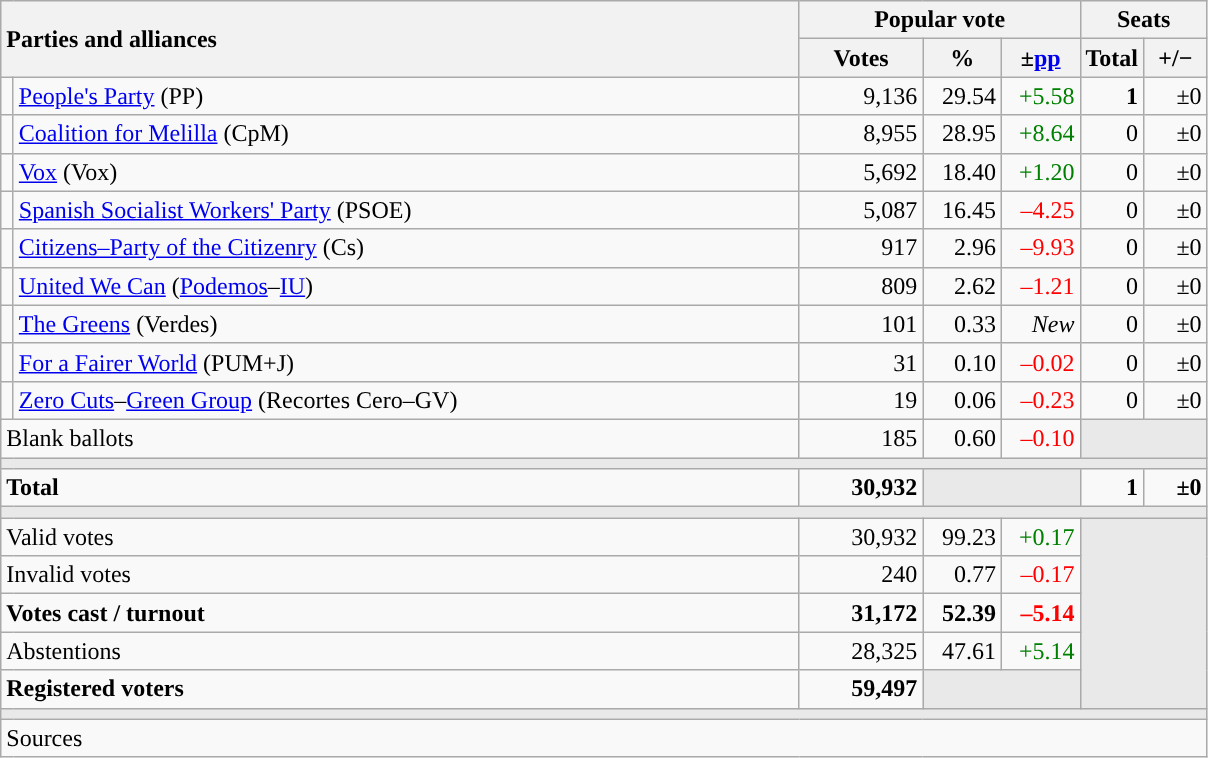<table class="wikitable" style="text-align:right;">
<tr>
<th style="text-align:left;" rowspan="2" colspan="2" width="525">Parties and alliances</th>
<th colspan="3">Popular vote</th>
<th colspan="2">Seats</th>
</tr>
<tr>
<th width="75">Votes</th>
<th width="45">%</th>
<th width="45">±<a href='#'>pp</a></th>
<th width="35">Total</th>
<th width="35">+/−</th>
</tr>
<tr>
<td width="1" style="color:inherit;background:"></td>
<td align="left"><a href='#'>People's Party</a> (PP)</td>
<td>9,136</td>
<td>29.54</td>
<td style="color:green;">+5.58</td>
<td><strong>1</strong></td>
<td>±0</td>
</tr>
<tr>
<td style="color:inherit;background:"></td>
<td align="left"><a href='#'>Coalition for Melilla</a> (CpM)</td>
<td>8,955</td>
<td>28.95</td>
<td style="color:green;">+8.64</td>
<td>0</td>
<td>±0</td>
</tr>
<tr>
<td style="color:inherit;background:"></td>
<td align="left"><a href='#'>Vox</a> (Vox)</td>
<td>5,692</td>
<td>18.40</td>
<td style="color:green;">+1.20</td>
<td>0</td>
<td>±0</td>
</tr>
<tr>
<td style="color:inherit;background:"></td>
<td align="left"><a href='#'>Spanish Socialist Workers' Party</a> (PSOE)</td>
<td>5,087</td>
<td>16.45</td>
<td style="color:red;">–4.25</td>
<td>0</td>
<td>±0</td>
</tr>
<tr>
<td style="color:inherit;background:"></td>
<td align="left"><a href='#'>Citizens–Party of the Citizenry</a> (Cs)</td>
<td>917</td>
<td>2.96</td>
<td style="color:red;">–9.93</td>
<td>0</td>
<td>±0</td>
</tr>
<tr>
<td style="color:inherit;background:"></td>
<td align="left"><a href='#'>United We Can</a> (<a href='#'>Podemos</a>–<a href='#'>IU</a>)</td>
<td>809</td>
<td>2.62</td>
<td style="color:red;">–1.21</td>
<td>0</td>
<td>±0</td>
</tr>
<tr>
<td style="color:inherit;background:"></td>
<td align="left"><a href='#'>The Greens</a> (Verdes)</td>
<td>101</td>
<td>0.33</td>
<td><em>New</em></td>
<td>0</td>
<td>±0</td>
</tr>
<tr>
<td style="color:inherit;background:"></td>
<td align="left"><a href='#'>For a Fairer World</a> (PUM+J)</td>
<td>31</td>
<td>0.10</td>
<td style="color:red;">–0.02</td>
<td>0</td>
<td>±0</td>
</tr>
<tr>
<td style="color:inherit;background:"></td>
<td align="left"><a href='#'>Zero Cuts</a>–<a href='#'>Green Group</a> (Recortes Cero–GV)</td>
<td>19</td>
<td>0.06</td>
<td style="color:red;">–0.23</td>
<td>0</td>
<td>±0</td>
</tr>
<tr>
<td align="left" colspan="2">Blank ballots</td>
<td>185</td>
<td>0.60</td>
<td style="color:red;">–0.10</td>
<td bgcolor="#E9E9E9" colspan="2"></td>
</tr>
<tr>
<td colspan="7" bgcolor="#E9E9E9"></td>
</tr>
<tr style="font-weight:bold;">
<td align="left" colspan="2">Total</td>
<td>30,932</td>
<td bgcolor="#E9E9E9" colspan="2"></td>
<td>1</td>
<td>±0</td>
</tr>
<tr>
<td colspan="7" bgcolor="#E9E9E9"></td>
</tr>
<tr>
<td align="left" colspan="2">Valid votes</td>
<td>30,932</td>
<td>99.23</td>
<td style="color:green;">+0.17</td>
<td bgcolor="#E9E9E9" colspan="2" rowspan="5"></td>
</tr>
<tr>
<td align="left" colspan="2">Invalid votes</td>
<td>240</td>
<td>0.77</td>
<td style="color:red;">–0.17</td>
</tr>
<tr style="font-weight:bold;">
<td align="left" colspan="2">Votes cast / turnout</td>
<td>31,172</td>
<td>52.39</td>
<td style="color:red;">–5.14</td>
</tr>
<tr>
<td align="left" colspan="2">Abstentions</td>
<td>28,325</td>
<td>47.61</td>
<td style="color:green;">+5.14</td>
</tr>
<tr style="font-weight:bold;">
<td align="left" colspan="2">Registered voters</td>
<td>59,497</td>
<td bgcolor="#E9E9E9" colspan="2"></td>
</tr>
<tr>
<td colspan="7" bgcolor="#E9E9E9"></td>
</tr>
<tr>
<td align="left" colspan="7">Sources</td>
</tr>
</table>
